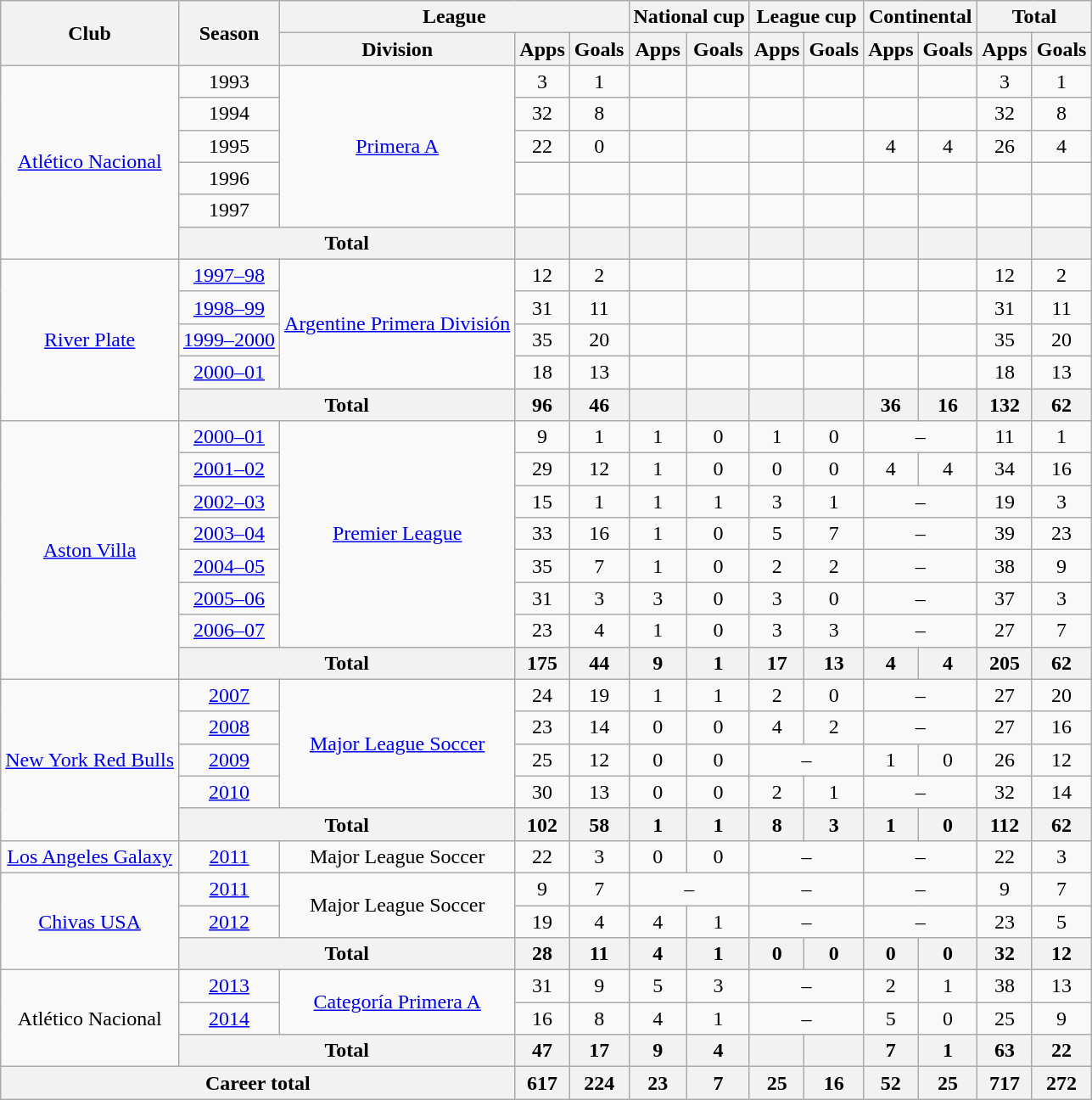<table class="wikitable" style="text-align:center">
<tr>
<th rowspan="2">Club</th>
<th rowspan="2">Season</th>
<th colspan="3">League</th>
<th colspan="2">National cup</th>
<th colspan="2">League cup</th>
<th colspan="2">Continental</th>
<th colspan="2">Total</th>
</tr>
<tr>
<th>Division</th>
<th>Apps</th>
<th>Goals</th>
<th>Apps</th>
<th>Goals</th>
<th>Apps</th>
<th>Goals</th>
<th>Apps</th>
<th>Goals</th>
<th>Apps</th>
<th>Goals</th>
</tr>
<tr>
<td rowspan="6"><a href='#'>Atlético Nacional</a></td>
<td>1993</td>
<td rowspan="5"><a href='#'>Primera A</a></td>
<td>3</td>
<td>1</td>
<td></td>
<td></td>
<td></td>
<td></td>
<td></td>
<td></td>
<td>3</td>
<td>1</td>
</tr>
<tr>
<td>1994</td>
<td>32</td>
<td>8</td>
<td></td>
<td></td>
<td></td>
<td></td>
<td></td>
<td></td>
<td>32</td>
<td>8</td>
</tr>
<tr>
<td>1995</td>
<td>22</td>
<td>0</td>
<td></td>
<td></td>
<td></td>
<td></td>
<td>4</td>
<td>4</td>
<td>26</td>
<td>4</td>
</tr>
<tr>
<td>1996</td>
<td></td>
<td></td>
<td></td>
<td></td>
<td></td>
<td></td>
<td></td>
<td></td>
<td></td>
<td></td>
</tr>
<tr>
<td>1997</td>
<td></td>
<td></td>
<td></td>
<td></td>
<td></td>
<td></td>
<td></td>
<td></td>
<td></td>
<td></td>
</tr>
<tr>
<th colspan="2">Total</th>
<th></th>
<th></th>
<th></th>
<th></th>
<th></th>
<th></th>
<th></th>
<th></th>
<th></th>
<th></th>
</tr>
<tr>
<td rowspan="5"><a href='#'>River Plate</a></td>
<td><a href='#'>1997–98</a></td>
<td rowspan="4"><a href='#'>Argentine Primera División</a></td>
<td>12</td>
<td>2</td>
<td></td>
<td></td>
<td></td>
<td></td>
<td></td>
<td></td>
<td>12</td>
<td>2</td>
</tr>
<tr>
<td><a href='#'>1998–99</a></td>
<td>31</td>
<td>11</td>
<td></td>
<td></td>
<td></td>
<td></td>
<td></td>
<td></td>
<td>31</td>
<td>11</td>
</tr>
<tr>
<td><a href='#'>1999–2000</a></td>
<td>35</td>
<td>20</td>
<td></td>
<td></td>
<td></td>
<td></td>
<td></td>
<td></td>
<td>35</td>
<td>20</td>
</tr>
<tr>
<td><a href='#'>2000–01</a></td>
<td>18</td>
<td>13</td>
<td></td>
<td></td>
<td></td>
<td></td>
<td></td>
<td></td>
<td>18</td>
<td>13</td>
</tr>
<tr>
<th colspan="2">Total</th>
<th>96</th>
<th>46</th>
<th></th>
<th></th>
<th></th>
<th></th>
<th>36</th>
<th>16</th>
<th>132</th>
<th>62</th>
</tr>
<tr>
<td rowspan="8"><a href='#'>Aston Villa</a></td>
<td><a href='#'>2000–01</a></td>
<td rowspan="7"><a href='#'>Premier League</a></td>
<td>9</td>
<td>1</td>
<td>1</td>
<td>0</td>
<td>1</td>
<td>0</td>
<td colspan="2">–</td>
<td>11</td>
<td>1</td>
</tr>
<tr>
<td><a href='#'>2001–02</a></td>
<td>29</td>
<td>12</td>
<td>1</td>
<td>0</td>
<td>0</td>
<td>0</td>
<td>4</td>
<td>4</td>
<td>34</td>
<td>16</td>
</tr>
<tr>
<td><a href='#'>2002–03</a></td>
<td>15</td>
<td>1</td>
<td>1</td>
<td>1</td>
<td>3</td>
<td>1</td>
<td colspan="2">–</td>
<td>19</td>
<td>3</td>
</tr>
<tr>
<td><a href='#'>2003–04</a></td>
<td>33</td>
<td>16</td>
<td>1</td>
<td>0</td>
<td>5</td>
<td>7</td>
<td colspan="2">–</td>
<td>39</td>
<td>23</td>
</tr>
<tr>
<td><a href='#'>2004–05</a></td>
<td>35</td>
<td>7</td>
<td>1</td>
<td>0</td>
<td>2</td>
<td>2</td>
<td colspan="2">–</td>
<td>38</td>
<td>9</td>
</tr>
<tr>
<td><a href='#'>2005–06</a></td>
<td>31</td>
<td>3</td>
<td>3</td>
<td>0</td>
<td>3</td>
<td>0</td>
<td colspan="2">–</td>
<td>37</td>
<td>3</td>
</tr>
<tr>
<td><a href='#'>2006–07</a></td>
<td>23</td>
<td>4</td>
<td>1</td>
<td>0</td>
<td>3</td>
<td>3</td>
<td colspan="2">–</td>
<td>27</td>
<td>7</td>
</tr>
<tr>
<th colspan="2">Total</th>
<th>175</th>
<th>44</th>
<th>9</th>
<th>1</th>
<th>17</th>
<th>13</th>
<th>4</th>
<th>4</th>
<th>205</th>
<th>62</th>
</tr>
<tr>
<td rowspan="5"><a href='#'>New York Red Bulls</a></td>
<td><a href='#'>2007</a></td>
<td rowspan="4"><a href='#'>Major League Soccer</a></td>
<td>24</td>
<td>19</td>
<td>1</td>
<td>1</td>
<td>2</td>
<td>0</td>
<td colspan="2">–</td>
<td>27</td>
<td>20</td>
</tr>
<tr>
<td><a href='#'>2008</a></td>
<td>23</td>
<td>14</td>
<td>0</td>
<td>0</td>
<td>4</td>
<td>2</td>
<td colspan="2">–</td>
<td>27</td>
<td>16</td>
</tr>
<tr>
<td><a href='#'>2009</a></td>
<td>25</td>
<td>12</td>
<td>0</td>
<td>0</td>
<td colspan="2">–</td>
<td>1</td>
<td>0</td>
<td>26</td>
<td>12</td>
</tr>
<tr>
<td><a href='#'>2010</a></td>
<td>30</td>
<td>13</td>
<td>0</td>
<td>0</td>
<td>2</td>
<td>1</td>
<td colspan="2">–</td>
<td>32</td>
<td>14</td>
</tr>
<tr>
<th colspan="2">Total</th>
<th>102</th>
<th>58</th>
<th>1</th>
<th>1</th>
<th>8</th>
<th>3</th>
<th>1</th>
<th>0</th>
<th>112</th>
<th>62</th>
</tr>
<tr>
<td><a href='#'>Los Angeles Galaxy</a></td>
<td><a href='#'>2011</a></td>
<td>Major League Soccer</td>
<td>22</td>
<td>3</td>
<td>0</td>
<td>0</td>
<td colspan="2">–</td>
<td colspan="2">–</td>
<td>22</td>
<td>3</td>
</tr>
<tr>
<td rowspan="3"><a href='#'>Chivas USA</a></td>
<td><a href='#'>2011</a></td>
<td rowspan="2">Major League Soccer</td>
<td>9</td>
<td>7</td>
<td colspan="2">–</td>
<td colspan="2">–</td>
<td colspan="2">–</td>
<td>9</td>
<td>7</td>
</tr>
<tr>
<td><a href='#'>2012</a></td>
<td>19</td>
<td>4</td>
<td>4</td>
<td>1</td>
<td colspan="2">–</td>
<td colspan="2">–</td>
<td>23</td>
<td>5</td>
</tr>
<tr>
<th colspan="2">Total</th>
<th>28</th>
<th>11</th>
<th>4</th>
<th>1</th>
<th>0</th>
<th>0</th>
<th>0</th>
<th>0</th>
<th>32</th>
<th>12</th>
</tr>
<tr>
<td rowspan="3">Atlético Nacional</td>
<td><a href='#'>2013</a></td>
<td rowspan="2"><a href='#'>Categoría Primera A</a></td>
<td>31</td>
<td>9</td>
<td>5</td>
<td>3</td>
<td colspan="2">–</td>
<td>2</td>
<td>1</td>
<td>38</td>
<td>13</td>
</tr>
<tr>
<td><a href='#'>2014</a></td>
<td>16</td>
<td>8</td>
<td>4</td>
<td>1</td>
<td colspan="2">–</td>
<td>5</td>
<td>0</td>
<td>25</td>
<td>9</td>
</tr>
<tr>
<th colspan="2">Total</th>
<th>47</th>
<th>17</th>
<th>9</th>
<th>4</th>
<th></th>
<th></th>
<th>7</th>
<th>1</th>
<th>63</th>
<th>22</th>
</tr>
<tr>
<th colspan="3">Career total</th>
<th>617</th>
<th>224</th>
<th>23</th>
<th>7</th>
<th>25</th>
<th>16</th>
<th>52</th>
<th>25</th>
<th>717</th>
<th>272</th>
</tr>
</table>
